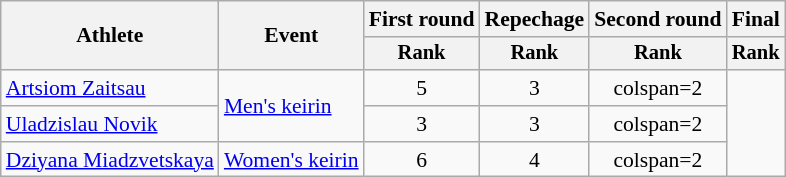<table class="wikitable" style="text-align:center; font-size:90%">
<tr>
<th rowspan=2>Athlete</th>
<th rowspan=2>Event</th>
<th>First round</th>
<th>Repechage</th>
<th>Second round</th>
<th>Final</th>
</tr>
<tr style="font-size:95%">
<th>Rank</th>
<th>Rank</th>
<th>Rank</th>
<th>Rank</th>
</tr>
<tr>
<td align=left><a href='#'>Artsiom Zaitsau</a></td>
<td rowspan=2 align=left><a href='#'>Men's keirin</a></td>
<td>5</td>
<td>3</td>
<td>colspan=2 </td>
</tr>
<tr>
<td align=left><a href='#'>Uladzislau Novik</a></td>
<td>3</td>
<td>3</td>
<td>colspan=2 </td>
</tr>
<tr>
<td align=left><a href='#'>Dziyana Miadzvetskaya</a></td>
<td align=left><a href='#'>Women's keirin</a></td>
<td>6</td>
<td>4</td>
<td>colspan=2 </td>
</tr>
</table>
